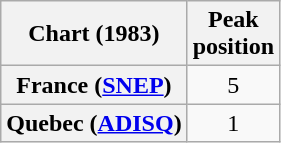<table class="wikitable sortable plainrowheaders" style="text-align:center">
<tr>
<th scope="col">Chart (1983)</th>
<th scope="col">Peak<br>position</th>
</tr>
<tr>
<th scope="row">France (<a href='#'>SNEP</a>)</th>
<td>5</td>
</tr>
<tr>
<th scope="row">Quebec (<a href='#'>ADISQ</a>)</th>
<td>1</td>
</tr>
</table>
